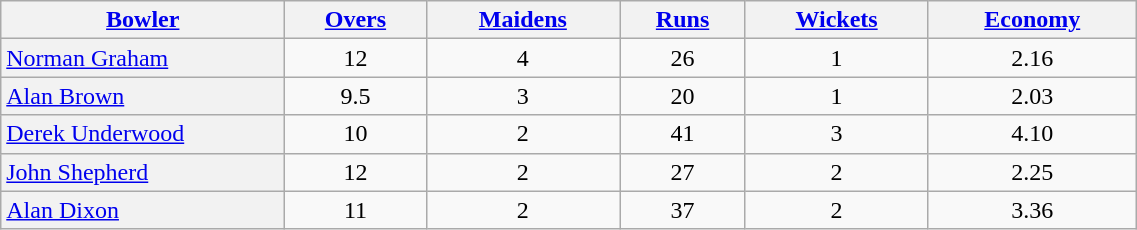<table class="wikitable" style="text-align: center; width: 60%;">
<tr>
<th scope="col" width="25%"><a href='#'>Bowler</a></th>
<th scope="col"><a href='#'>Overs</a></th>
<th scope="col"><a href='#'>Maidens</a></th>
<th scope="col"><a href='#'>Runs</a></th>
<th scope="col"><a href='#'>Wickets</a></th>
<th scope="col"><a href='#'>Economy</a></th>
</tr>
<tr>
<th scope="row" style="font-weight: normal; text-align: left;"><a href='#'>Norman Graham</a></th>
<td>12</td>
<td>4</td>
<td>26</td>
<td>1</td>
<td>2.16</td>
</tr>
<tr>
<th scope="row" style="font-weight: normal; text-align: left;"><a href='#'>Alan Brown</a></th>
<td>9.5</td>
<td>3</td>
<td>20</td>
<td>1</td>
<td>2.03</td>
</tr>
<tr>
<th scope="row" style="font-weight: normal; text-align: left;"><a href='#'>Derek Underwood</a></th>
<td>10</td>
<td>2</td>
<td>41</td>
<td>3</td>
<td>4.10</td>
</tr>
<tr>
<th scope="row" style="font-weight: normal; text-align: left;"><a href='#'>John Shepherd</a></th>
<td>12</td>
<td>2</td>
<td>27</td>
<td>2</td>
<td>2.25</td>
</tr>
<tr>
<th scope="row" style="font-weight: normal; text-align: left;"><a href='#'>Alan Dixon</a></th>
<td>11</td>
<td>2</td>
<td>37</td>
<td>2</td>
<td>3.36</td>
</tr>
</table>
